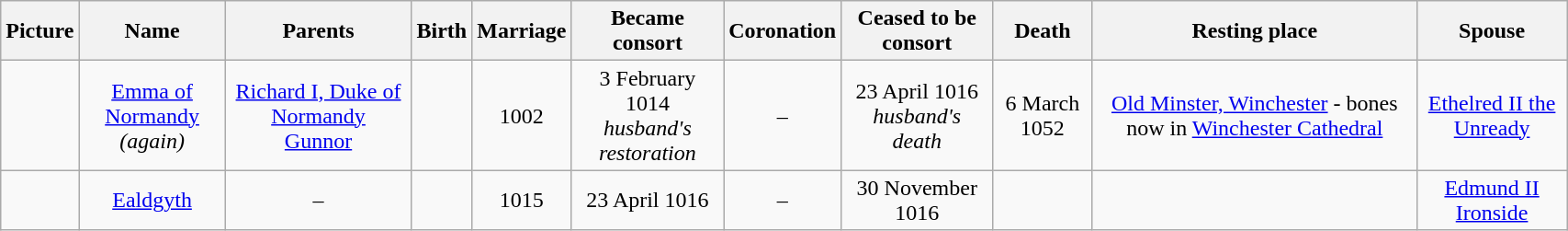<table width=90% class="wikitable" style="text-align:center;">
<tr>
<th>Picture</th>
<th>Name</th>
<th>Parents</th>
<th>Birth</th>
<th>Marriage</th>
<th>Became consort</th>
<th>Coronation</th>
<th>Ceased to be consort</th>
<th>Death</th>
<th>Resting place</th>
<th>Spouse</th>
</tr>
<tr>
<td></td>
<td><a href='#'>Emma of Normandy</a><br><em>(again)</em></td>
<td><a href='#'>Richard I, Duke of Normandy</a> <br><a href='#'>Gunnor</a></td>
<td></td>
<td>1002</td>
<td>3 February 1014<br><em>husband's restoration</em></td>
<td>–</td>
<td>23 April 1016<br><em>husband's death</em></td>
<td>6 March 1052</td>
<td><a href='#'>Old Minster, Winchester</a> - bones now in <a href='#'>Winchester Cathedral</a></td>
<td><a href='#'>Ethelred II the Unready</a></td>
</tr>
<tr>
<td></td>
<td><a href='#'>Ealdgyth</a></td>
<td>–</td>
<td></td>
<td>1015</td>
<td>23 April 1016</td>
<td>–</td>
<td>30 November 1016</td>
<td></td>
<td></td>
<td><a href='#'>Edmund II Ironside</a></td>
</tr>
</table>
